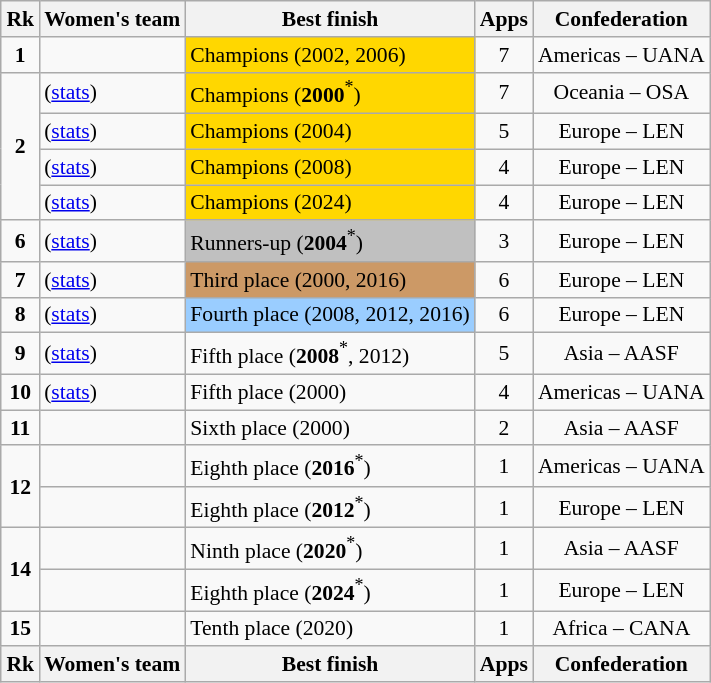<table class="wikitable sortable" style="text-align: center; font-size: 90%; margin-left: 1em;">
<tr>
<th>Rk</th>
<th>Women's team</th>
<th class="unsortable">Best finish</th>
<th>Apps</th>
<th>Confederation</th>
</tr>
<tr>
<td><strong>1</strong></td>
<td style="text-align: left;"></td>
<td style="background-color: gold; text-align: left;">Champions (2002, 2006)</td>
<td>7</td>
<td>Americas – UANA</td>
</tr>
<tr>
<td rowspan="4"><strong>2</strong></td>
<td style="text-align: left;"> (<a href='#'>stats</a>)</td>
<td style="background-color: gold; text-align: left;">Champions (<strong>2000</strong><sup>*</sup>)</td>
<td>7</td>
<td>Oceania – OSA</td>
</tr>
<tr>
<td style="text-align: left;"> (<a href='#'>stats</a>)</td>
<td style="background-color: gold; text-align: left;">Champions (2004)</td>
<td>5</td>
<td>Europe – LEN</td>
</tr>
<tr>
<td style="text-align: left;"> (<a href='#'>stats</a>)</td>
<td style="background-color: gold; text-align: left;">Champions (2008)</td>
<td>4</td>
<td>Europe – LEN</td>
</tr>
<tr>
<td style="text-align: left;"> (<a href='#'>stats</a>)</td>
<td style="background-color: gold; text-align: left;">Champions (2024)</td>
<td>4</td>
<td>Europe – LEN</td>
</tr>
<tr>
<td><strong>6</strong></td>
<td style="text-align: left;"> (<a href='#'>stats</a>)</td>
<td style="background-color: silver; text-align: left;">Runners-up (<strong>2004</strong><sup>*</sup>)</td>
<td>3</td>
<td>Europe – LEN</td>
</tr>
<tr>
<td><strong>7</strong></td>
<td style="text-align: left;"> (<a href='#'>stats</a>)</td>
<td style="background-color: #cc9966; text-align: left;">Third place (2000, 2016)</td>
<td>6</td>
<td>Europe – LEN</td>
</tr>
<tr>
<td><strong>8</strong></td>
<td style="text-align: left;"> (<a href='#'>stats</a>)</td>
<td style="background-color: #9acdff; text-align: left;">Fourth place (2008, 2012, 2016)</td>
<td>6</td>
<td>Europe – LEN</td>
</tr>
<tr>
<td><strong>9</strong></td>
<td style="text-align: left;"> (<a href='#'>stats</a>)</td>
<td style="text-align: left;">Fifth place (<strong>2008</strong><sup>*</sup>, 2012)</td>
<td>5</td>
<td>Asia – AASF</td>
</tr>
<tr>
<td><strong>10</strong></td>
<td style="text-align: left;"> (<a href='#'>stats</a>)</td>
<td style="text-align: left;">Fifth place (2000)</td>
<td>4</td>
<td>Americas – UANA</td>
</tr>
<tr>
<td><strong>11</strong></td>
<td style="text-align: left;"></td>
<td style="text-align: left;">Sixth place (2000)</td>
<td>2</td>
<td>Asia – AASF</td>
</tr>
<tr>
<td rowspan="2"><strong>12</strong></td>
<td style="text-align: left;"></td>
<td style="text-align: left;">Eighth place (<strong>2016</strong><sup>*</sup>)</td>
<td>1</td>
<td>Americas – UANA</td>
</tr>
<tr>
<td style="text-align: left;"></td>
<td style="text-align: left;">Eighth place (<strong>2012</strong><sup>*</sup>)</td>
<td>1</td>
<td>Europe – LEN</td>
</tr>
<tr>
<td rowspan=2><strong>14</strong></td>
<td style="text-align: left;"></td>
<td style="text-align: left;">Ninth place (<strong>2020</strong><sup>*</sup>)</td>
<td>1</td>
<td>Asia – AASF</td>
</tr>
<tr>
<td style="text-align: left;"></td>
<td style="text-align: left;">Eighth place (<strong>2024</strong><sup>*</sup>)</td>
<td>1</td>
<td>Europe – LEN</td>
</tr>
<tr>
<td><strong>15</strong></td>
<td style="text-align: left;"></td>
<td style="text-align: left;">Tenth place (2020)</td>
<td>1</td>
<td>Africa – CANA</td>
</tr>
<tr>
<th>Rk</th>
<th>Women's team</th>
<th class="unsortable">Best finish</th>
<th>Apps</th>
<th>Confederation</th>
</tr>
</table>
